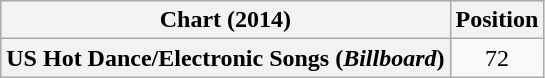<table class="wikitable plainrowheaders">
<tr>
<th scope="col">Chart (2014)</th>
<th scope="col">Position</th>
</tr>
<tr>
<th scope="row">US Hot Dance/Electronic Songs (<em>Billboard</em>)</th>
<td align=center>72</td>
</tr>
</table>
